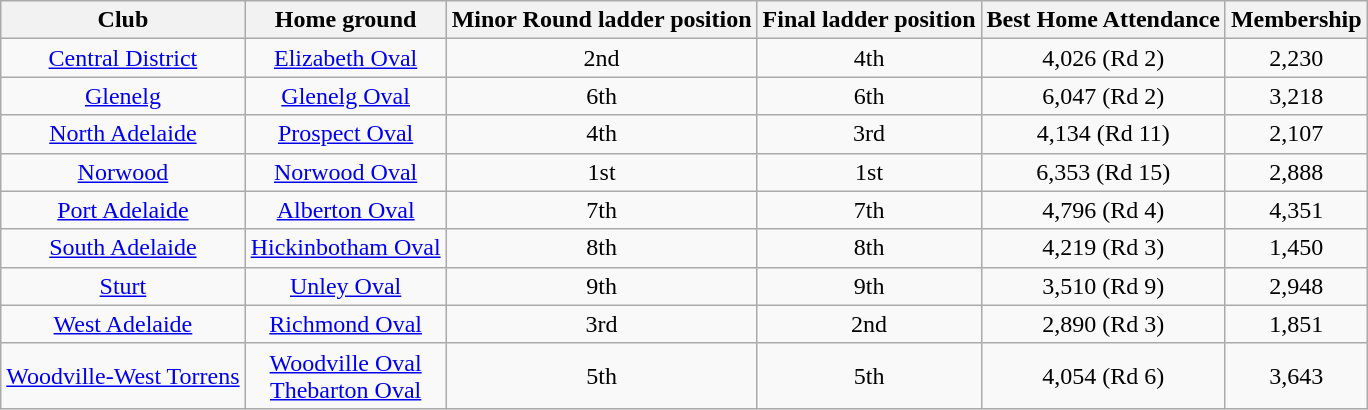<table class="wikitable sortable">
<tr align=center>
<th>Club</th>
<th>Home ground</th>
<th>Minor Round ladder position</th>
<th>Final ladder position</th>
<th>Best Home Attendance</th>
<th>Membership</th>
</tr>
<tr align=center>
<td><a href='#'>Central District</a></td>
<td><a href='#'>Elizabeth Oval</a></td>
<td>2nd</td>
<td>4th</td>
<td>4,026 (Rd 2)</td>
<td>2,230</td>
</tr>
<tr align=center>
<td><a href='#'>Glenelg</a></td>
<td><a href='#'>Glenelg Oval</a></td>
<td>6th</td>
<td>6th</td>
<td>6,047 (Rd 2)</td>
<td>3,218</td>
</tr>
<tr align=center>
<td><a href='#'>North Adelaide</a></td>
<td><a href='#'>Prospect Oval</a></td>
<td>4th</td>
<td>3rd</td>
<td>4,134 (Rd 11)</td>
<td>2,107</td>
</tr>
<tr align=center>
<td><a href='#'>Norwood</a></td>
<td><a href='#'>Norwood Oval</a></td>
<td>1st</td>
<td>1st</td>
<td>6,353 (Rd 15)</td>
<td>2,888</td>
</tr>
<tr align=center>
<td><a href='#'>Port Adelaide</a></td>
<td><a href='#'>Alberton Oval</a></td>
<td>7th</td>
<td>7th</td>
<td>4,796 (Rd 4)</td>
<td>4,351</td>
</tr>
<tr align=center>
<td><a href='#'>South Adelaide</a></td>
<td><a href='#'>Hickinbotham Oval</a></td>
<td>8th</td>
<td>8th</td>
<td>4,219 (Rd 3)</td>
<td>1,450</td>
</tr>
<tr align=center>
<td><a href='#'>Sturt</a></td>
<td><a href='#'>Unley Oval</a></td>
<td>9th</td>
<td>9th</td>
<td>3,510 (Rd 9)</td>
<td>2,948</td>
</tr>
<tr align=center>
<td><a href='#'>West Adelaide</a></td>
<td><a href='#'>Richmond Oval</a></td>
<td>3rd</td>
<td>2nd</td>
<td>2,890 (Rd 3)</td>
<td>1,851</td>
</tr>
<tr align=center>
<td><a href='#'>Woodville-West Torrens</a></td>
<td><a href='#'>Woodville Oval</a><br><a href='#'>Thebarton Oval</a></td>
<td>5th</td>
<td>5th</td>
<td>4,054 (Rd 6)</td>
<td>3,643</td>
</tr>
</table>
